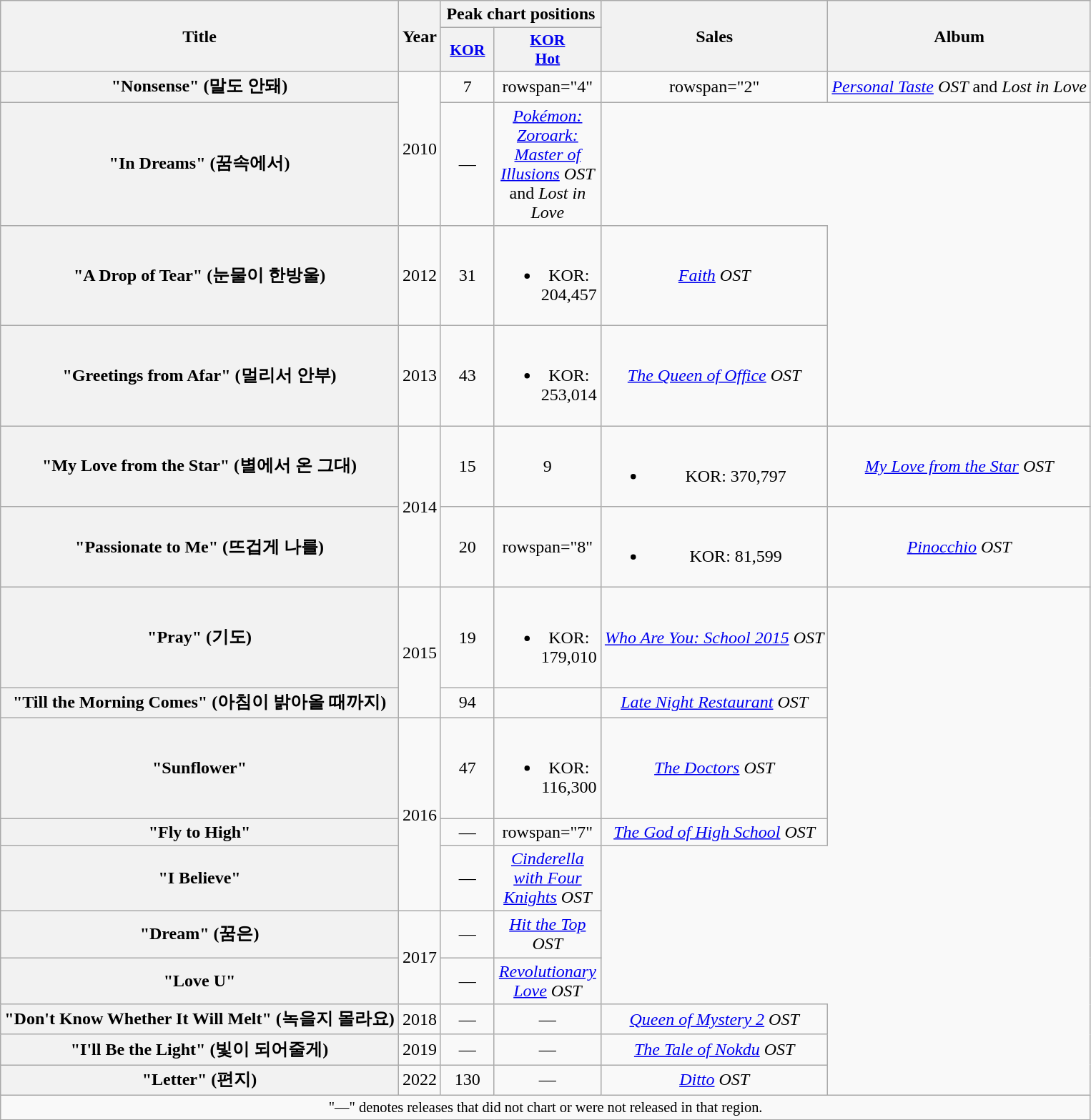<table class="wikitable plainrowheaders" style="text-align:center;">
<tr>
<th scope="col" rowspan="2">Title</th>
<th scope="col" rowspan="2">Year</th>
<th scope="col" colspan="2">Peak chart positions</th>
<th scope="col" rowspan="2">Sales</th>
<th scope="col" rowspan="2">Album</th>
</tr>
<tr>
<th scope="col" style="width:3em;font-size:90%;"><a href='#'>KOR</a><br></th>
<th scope="col" style="width:3em;font-size:90%;"><a href='#'>KOR<br>Hot</a><br></th>
</tr>
<tr>
<th scope="row">"Nonsense" (말도 안돼)</th>
<td rowspan="2">2010</td>
<td>7</td>
<td>rowspan="4" </td>
<td>rowspan="2" </td>
<td><em><a href='#'>Personal Taste</a> OST</em> and <em>Lost in Love</em></td>
</tr>
<tr>
<th scope="row">"In Dreams" (꿈속에서)</th>
<td>—</td>
<td><em><a href='#'>Pokémon: Zoroark: Master of Illusions</a> OST</em> and <em>Lost in Love</em></td>
</tr>
<tr>
<th scope="row">"A Drop of Tear" (눈물이 한방울)</th>
<td>2012</td>
<td>31</td>
<td><br><ul><li>KOR: 204,457</li></ul></td>
<td><em><a href='#'>Faith</a> OST</em></td>
</tr>
<tr>
<th scope="row">"Greetings from Afar" (멀리서 안부)</th>
<td>2013</td>
<td>43</td>
<td><br><ul><li>KOR: 253,014</li></ul></td>
<td><em><a href='#'>The Queen of Office</a> OST</em></td>
</tr>
<tr>
<th scope="row">"My Love from the Star" (별에서 온 그대)</th>
<td rowspan="2">2014</td>
<td>15</td>
<td>9</td>
<td><br><ul><li>KOR: 370,797</li></ul></td>
<td><em><a href='#'>My Love from the Star</a> OST</em></td>
</tr>
<tr>
<th scope="row">"Passionate to Me" (뜨겁게 나를)</th>
<td>20</td>
<td>rowspan="8" </td>
<td><br><ul><li>KOR: 81,599</li></ul></td>
<td><em><a href='#'>Pinocchio</a> OST</em></td>
</tr>
<tr>
<th scope="row">"Pray" (기도)</th>
<td rowspan="2">2015</td>
<td>19</td>
<td><br><ul><li>KOR: 179,010</li></ul></td>
<td><em><a href='#'>Who Are You: School 2015</a> OST</em></td>
</tr>
<tr>
<th scope="row">"Till the Morning Comes" (아침이 밝아올 때까지)<br></th>
<td>94</td>
<td></td>
<td><em><a href='#'>Late Night Restaurant</a> OST</em></td>
</tr>
<tr>
<th scope="row">"Sunflower"</th>
<td rowspan="3">2016</td>
<td>47</td>
<td><br><ul><li>KOR: 116,300</li></ul></td>
<td><em><a href='#'>The Doctors</a> OST</em></td>
</tr>
<tr>
<th scope="row">"Fly to High"</th>
<td>—</td>
<td>rowspan="7" </td>
<td><em><a href='#'>The God of High School</a> OST</em></td>
</tr>
<tr>
<th scope="row">"I Believe"</th>
<td>—</td>
<td><em><a href='#'>Cinderella with Four Knights</a> OST</em></td>
</tr>
<tr>
<th scope="row">"Dream" (꿈은) </th>
<td rowspan="2">2017</td>
<td>—</td>
<td><em><a href='#'>Hit the Top</a> OST</em></td>
</tr>
<tr>
<th scope="row">"Love U"</th>
<td>—</td>
<td><em><a href='#'>Revolutionary Love</a> OST</em></td>
</tr>
<tr>
<th scope="row">"Don't Know Whether It Will Melt" (녹을지 몰라요)</th>
<td>2018</td>
<td>—</td>
<td>—</td>
<td><em><a href='#'>Queen of Mystery 2</a> OST</em></td>
</tr>
<tr>
<th scope="row">"I'll Be the Light" (빛이 되어줄게)</th>
<td>2019</td>
<td>—</td>
<td>—</td>
<td><em><a href='#'>The Tale of Nokdu</a> OST</em></td>
</tr>
<tr>
<th scope="row">"Letter" (편지)</th>
<td>2022</td>
<td>130</td>
<td>—</td>
<td><em><a href='#'>Ditto</a> OST</em></td>
</tr>
<tr>
<td colspan="6" style="text-align:center; font-size:85%;">"—" denotes releases that did not chart or were not released in that region.</td>
</tr>
</table>
